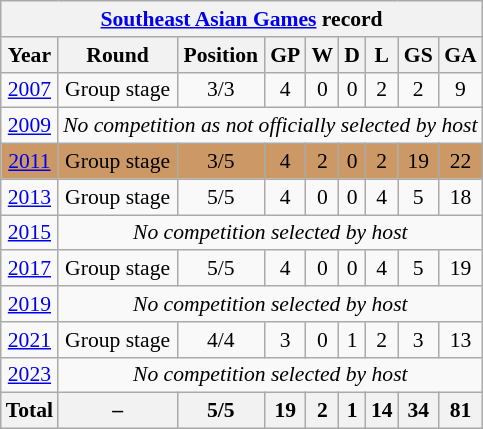<table class="wikitable" style="text-align: center;font-size:90%;">
<tr>
<th colspan=9><a href='#'>Southeast Asian Games</a> record</th>
</tr>
<tr>
<th>Year</th>
<th>Round</th>
<th>Position</th>
<th>GP</th>
<th>W</th>
<th>D</th>
<th>L</th>
<th>GS</th>
<th>GA</th>
</tr>
<tr>
<td> <a href='#'>2007</a></td>
<td>Group stage</td>
<td>3/3</td>
<td>4</td>
<td>0</td>
<td>0</td>
<td>2</td>
<td>2</td>
<td>9</td>
</tr>
<tr>
<td> <a href='#'>2009</a></td>
<td colspan=8><em>No competition as not officially selected by host</em></td>
</tr>
<tr style="background:#c96;">
<td> <a href='#'>2011</a></td>
<td>Group stage</td>
<td>3/5</td>
<td>4</td>
<td>2</td>
<td>0</td>
<td>2</td>
<td>19</td>
<td>22</td>
</tr>
<tr>
<td> <a href='#'>2013</a></td>
<td>Group stage</td>
<td>5/5</td>
<td>4</td>
<td>0</td>
<td>0</td>
<td>4</td>
<td>5</td>
<td>18</td>
</tr>
<tr>
<td> <a href='#'>2015</a></td>
<td colspan=8><em>No competition selected by host</em></td>
</tr>
<tr>
<td> <a href='#'>2017</a></td>
<td>Group stage</td>
<td>5/5</td>
<td>4</td>
<td>0</td>
<td>0</td>
<td>4</td>
<td>5</td>
<td>19</td>
</tr>
<tr>
<td> <a href='#'>2019</a></td>
<td colspan=8><em>No competition selected by host</em></td>
</tr>
<tr>
<td> <a href='#'>2021</a></td>
<td>Group stage</td>
<td>4/4</td>
<td>3</td>
<td>0</td>
<td>1</td>
<td>2</td>
<td>3</td>
<td>13</td>
</tr>
<tr>
<td> <a href='#'>2023</a></td>
<td colspan=8><em>No competition selected by host</em></td>
</tr>
<tr>
<th><strong>Total</strong></th>
<th>–</th>
<th>5/5</th>
<th><strong>19</strong></th>
<th><strong>2</strong></th>
<th><strong>1</strong></th>
<th><strong>14</strong></th>
<th><strong>34</strong></th>
<th><strong>81</strong></th>
</tr>
</table>
